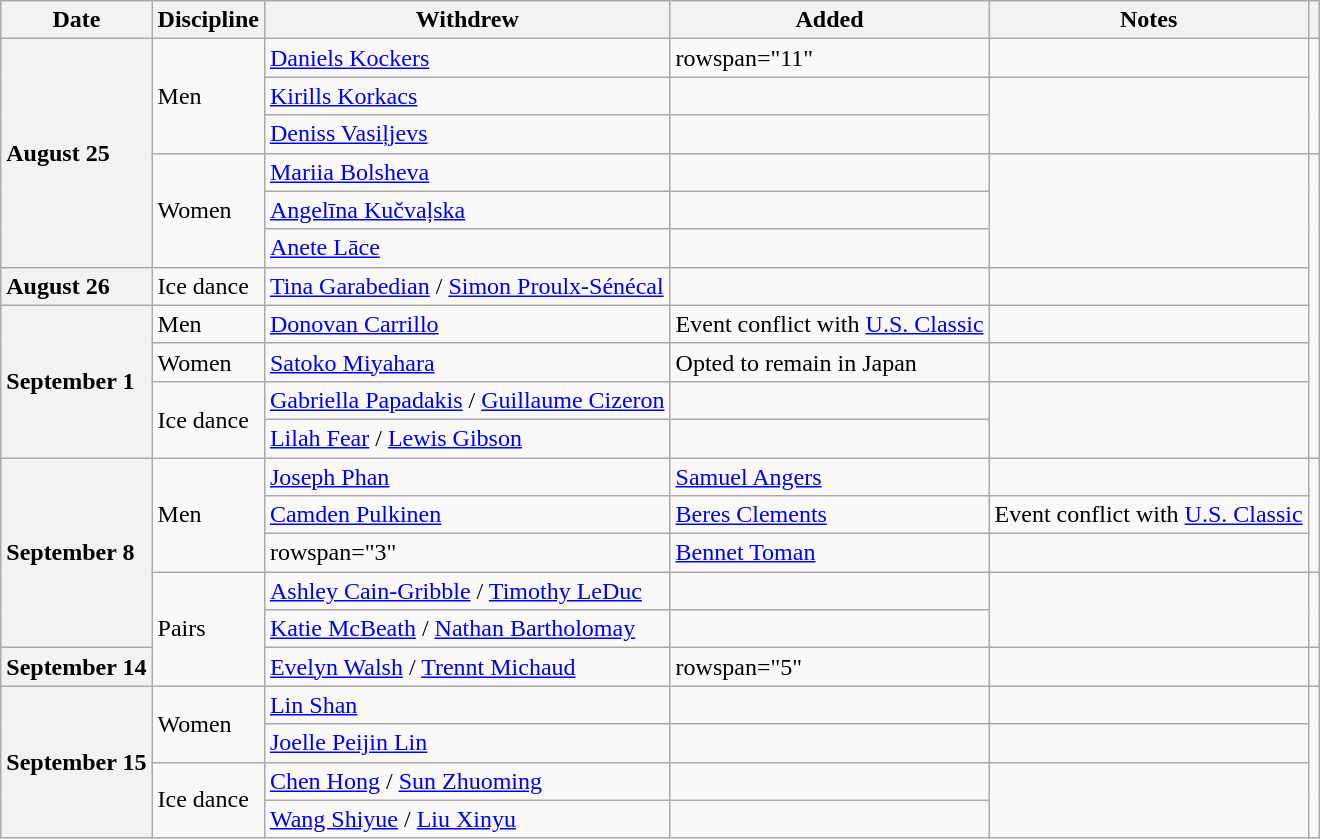<table class="wikitable unsortable">
<tr>
<th scope="col">Date</th>
<th scope="col">Discipline</th>
<th scope="col">Withdrew</th>
<th scope="col">Added</th>
<th scope="col">Notes</th>
<th scope="col"></th>
</tr>
<tr>
<th scope="row" style="text-align:left" rowspan="6">August 25</th>
<td rowspan="3">Men</td>
<td> <a href='#'>Daniels Kockers</a></td>
<td>rowspan="11" </td>
<td></td>
<td rowspan="3"></td>
</tr>
<tr>
<td> <a href='#'>Kirills Korkacs</a></td>
<td></td>
</tr>
<tr>
<td> <a href='#'>Deniss Vasiļjevs</a></td>
<td></td>
</tr>
<tr>
<td rowspan="3">Women</td>
<td> <a href='#'>Mariia Bolsheva</a></td>
<td></td>
<td rowspan="3"></td>
</tr>
<tr>
<td> <a href='#'>Angelīna Kučvaļska</a></td>
<td></td>
</tr>
<tr>
<td> <a href='#'>Anete Lāce</a></td>
<td></td>
</tr>
<tr>
<th scope="row" style="text-align:left">August 26</th>
<td>Ice dance</td>
<td> <a href='#'>Tina Garabedian</a> / <a href='#'>Simon Proulx-Sénécal</a></td>
<td></td>
<td></td>
</tr>
<tr>
<th scope="row" style="text-align:left" rowspan="4">September 1</th>
<td>Men</td>
<td> <a href='#'>Donovan Carrillo</a></td>
<td>Event conflict with <a href='#'>U.S. Classic</a></td>
<td></td>
</tr>
<tr>
<td>Women</td>
<td> <a href='#'>Satoko Miyahara</a></td>
<td>Opted to remain in Japan</td>
<td></td>
</tr>
<tr>
<td rowspan="2">Ice dance</td>
<td> <a href='#'>Gabriella Papadakis</a> / <a href='#'>Guillaume Cizeron</a></td>
<td></td>
<td rowspan="2"></td>
</tr>
<tr>
<td> <a href='#'>Lilah Fear</a> / <a href='#'>Lewis Gibson</a></td>
<td></td>
</tr>
<tr>
<th scope="row" style="text-align:left" rowspan="5">September 8</th>
<td rowspan="3">Men</td>
<td> <a href='#'>Joseph Phan</a></td>
<td> <a href='#'>Samuel Angers</a></td>
<td></td>
<td rowspan="3"></td>
</tr>
<tr>
<td> <a href='#'>Camden Pulkinen</a></td>
<td> <a href='#'>Beres Clements</a></td>
<td>Event conflict with <a href='#'>U.S. Classic</a></td>
</tr>
<tr>
<td>rowspan="3" </td>
<td> <a href='#'>Bennet Toman</a></td>
<td></td>
</tr>
<tr>
<td rowspan="3">Pairs</td>
<td> <a href='#'>Ashley Cain-Gribble</a> / <a href='#'>Timothy LeDuc</a></td>
<td></td>
<td rowspan="2"></td>
</tr>
<tr>
<td> <a href='#'>Katie McBeath</a> / <a href='#'>Nathan Bartholomay</a></td>
<td></td>
</tr>
<tr>
<th scope="row" style="text-align:left">September 14</th>
<td> <a href='#'>Evelyn Walsh</a> / <a href='#'>Trennt Michaud</a></td>
<td>rowspan="5" </td>
<td></td>
<td></td>
</tr>
<tr>
<th scope="row" style="text-align:left" rowspan="4">September 15</th>
<td rowspan="2">Women</td>
<td> <a href='#'>Lin Shan</a></td>
<td></td>
<td></td>
</tr>
<tr>
<td>  <a href='#'>Joelle Peijin Lin</a></td>
<td></td>
<td></td>
</tr>
<tr>
<td rowspan="2">Ice dance</td>
<td> <a href='#'>Chen Hong</a> / <a href='#'>Sun Zhuoming</a></td>
<td></td>
<td rowspan="2"></td>
</tr>
<tr>
<td> <a href='#'>Wang Shiyue</a> / <a href='#'>Liu Xinyu</a></td>
<td></td>
</tr>
</table>
